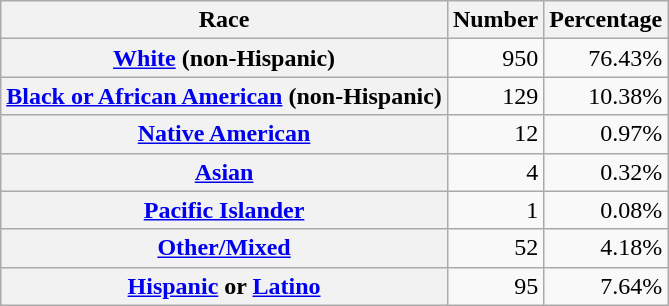<table class="wikitable" style="text-align:right">
<tr>
<th scope="col">Race</th>
<th scope="col">Number</th>
<th scope="col">Percentage</th>
</tr>
<tr>
<th scope="row"><a href='#'>White</a> (non-Hispanic)</th>
<td>950</td>
<td>76.43%</td>
</tr>
<tr>
<th scope="row"><a href='#'>Black or African American</a> (non-Hispanic)</th>
<td>129</td>
<td>10.38%</td>
</tr>
<tr>
<th scope="row"><a href='#'>Native American</a></th>
<td>12</td>
<td>0.97%</td>
</tr>
<tr>
<th scope="row"><a href='#'>Asian</a></th>
<td>4</td>
<td>0.32%</td>
</tr>
<tr>
<th scope="row"><a href='#'>Pacific Islander</a></th>
<td>1</td>
<td>0.08%</td>
</tr>
<tr>
<th scope="row"><a href='#'>Other/Mixed</a></th>
<td>52</td>
<td>4.18%</td>
</tr>
<tr>
<th scope="row"><a href='#'>Hispanic</a> or <a href='#'>Latino</a></th>
<td>95</td>
<td>7.64%</td>
</tr>
</table>
